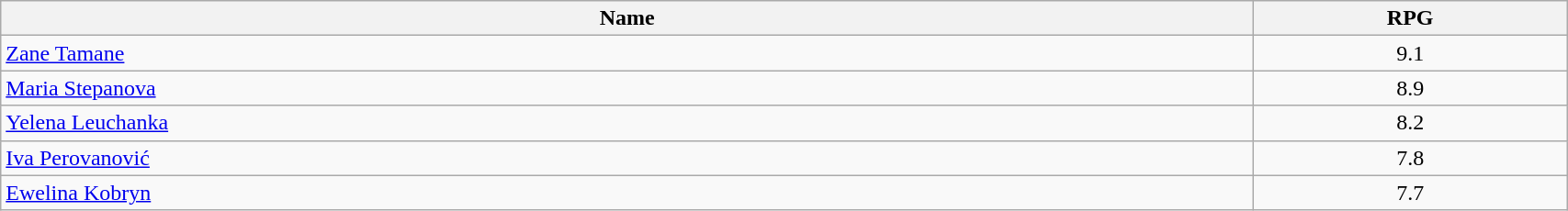<table class=wikitable width="90%">
<tr>
<th width="80%">Name</th>
<th width="20%">RPG</th>
</tr>
<tr>
<td> <a href='#'>Zane Tamane</a></td>
<td align=center>9.1</td>
</tr>
<tr>
<td> <a href='#'>Maria Stepanova</a></td>
<td align=center>8.9</td>
</tr>
<tr>
<td> <a href='#'>Yelena Leuchanka</a></td>
<td align=center>8.2</td>
</tr>
<tr>
<td> <a href='#'>Iva Perovanović</a></td>
<td align=center>7.8</td>
</tr>
<tr>
<td> <a href='#'>Ewelina Kobryn</a></td>
<td align=center>7.7</td>
</tr>
</table>
